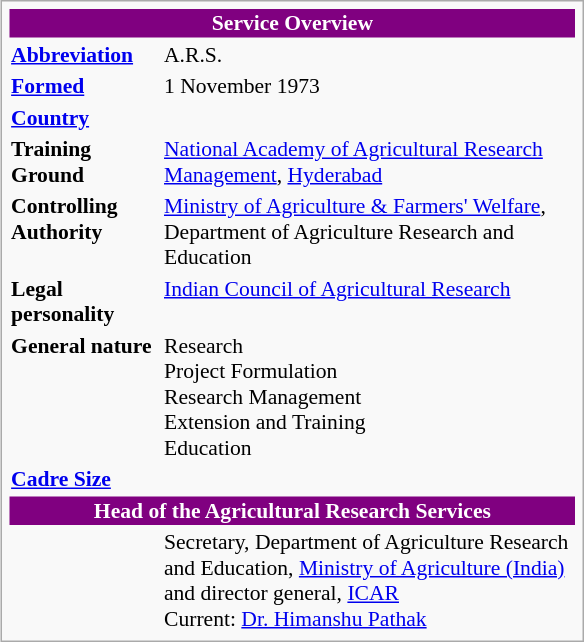<table class="infobox" style="font-size: 90%; text-align: left; width: 27em">
<tr>
<th cellpadding="1" colspan="12" style="background:purple; color:#fff; text-align:center;">Service Overview</th>
</tr>
<tr>
<td><strong><a href='#'>Abbreviation</a></strong></td>
<td>A.R.S.</td>
</tr>
<tr>
<td><strong><a href='#'>Formed</a></strong></td>
<td>1 November 1973</td>
</tr>
<tr>
<td><strong><a href='#'>Country</a></strong></td>
<td></td>
</tr>
<tr>
<td><strong>Training Ground</strong></td>
<td><a href='#'>National Academy of Agricultural Research Management</a>, <a href='#'>Hyderabad</a></td>
</tr>
<tr>
<td><strong>Controlling Authority</strong></td>
<td><a href='#'>Ministry of Agriculture & Farmers' Welfare</a>, Department of Agriculture Research and Education</td>
</tr>
<tr>
<td><strong>Legal personality</strong></td>
<td><a href='#'>Indian Council of Agricultural Research</a></td>
</tr>
<tr>
<td><strong>General nature</strong></td>
<td>Research<br>Project Formulation<br>Research Management<br>Extension and Training<br>Education</td>
</tr>
<tr>
<td><strong><a href='#'>Cadre Size</a></strong></td>
<td></td>
</tr>
<tr>
<th cellpadding="1" colspan="12" style="background:purple; color:#fff; text-align:center;">Head of the Agricultural Research Services</th>
</tr>
<tr>
<td></td>
<td>Secretary, Department of Agriculture Research and Education, <a href='#'>Ministry of Agriculture (India)</a> and director general, <a href='#'>ICAR</a><br> Current: <a href='#'>Dr. Himanshu Pathak</a></td>
</tr>
</table>
